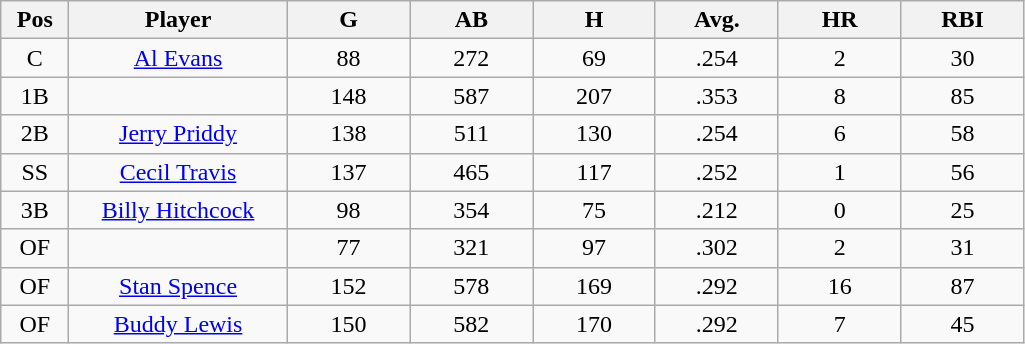<table class="wikitable sortable">
<tr>
<th bgcolor="#DDDDFF" width="5%">Pos</th>
<th bgcolor="#DDDDFF" width="16%">Player</th>
<th bgcolor="#DDDDFF" width="9%">G</th>
<th bgcolor="#DDDDFF" width="9%">AB</th>
<th bgcolor="#DDDDFF" width="9%">H</th>
<th bgcolor="#DDDDFF" width="9%">Avg.</th>
<th bgcolor="#DDDDFF" width="9%">HR</th>
<th bgcolor="#DDDDFF" width="9%">RBI</th>
</tr>
<tr align="center">
<td>C</td>
<td><a href='#'>Al Evans</a></td>
<td>88</td>
<td>272</td>
<td>69</td>
<td>.254</td>
<td>2</td>
<td>30</td>
</tr>
<tr align="center">
<td>1B</td>
<td></td>
<td>148</td>
<td>587</td>
<td>207</td>
<td>.353</td>
<td>8</td>
<td>85</td>
</tr>
<tr align="center">
<td>2B</td>
<td><a href='#'>Jerry Priddy</a></td>
<td>138</td>
<td>511</td>
<td>130</td>
<td>.254</td>
<td>6</td>
<td>58</td>
</tr>
<tr align="center">
<td>SS</td>
<td><a href='#'>Cecil Travis</a></td>
<td>137</td>
<td>465</td>
<td>117</td>
<td>.252</td>
<td>1</td>
<td>56</td>
</tr>
<tr align="center">
<td>3B</td>
<td><a href='#'>Billy Hitchcock</a></td>
<td>98</td>
<td>354</td>
<td>75</td>
<td>.212</td>
<td>0</td>
<td>25</td>
</tr>
<tr align="center">
<td>OF</td>
<td></td>
<td>77</td>
<td>321</td>
<td>97</td>
<td>.302</td>
<td>2</td>
<td>31</td>
</tr>
<tr align="center">
<td>OF</td>
<td><a href='#'>Stan Spence</a></td>
<td>152</td>
<td>578</td>
<td>169</td>
<td>.292</td>
<td>16</td>
<td>87</td>
</tr>
<tr align="center">
<td>OF</td>
<td><a href='#'>Buddy Lewis</a></td>
<td>150</td>
<td>582</td>
<td>170</td>
<td>.292</td>
<td>7</td>
<td>45</td>
</tr>
</table>
